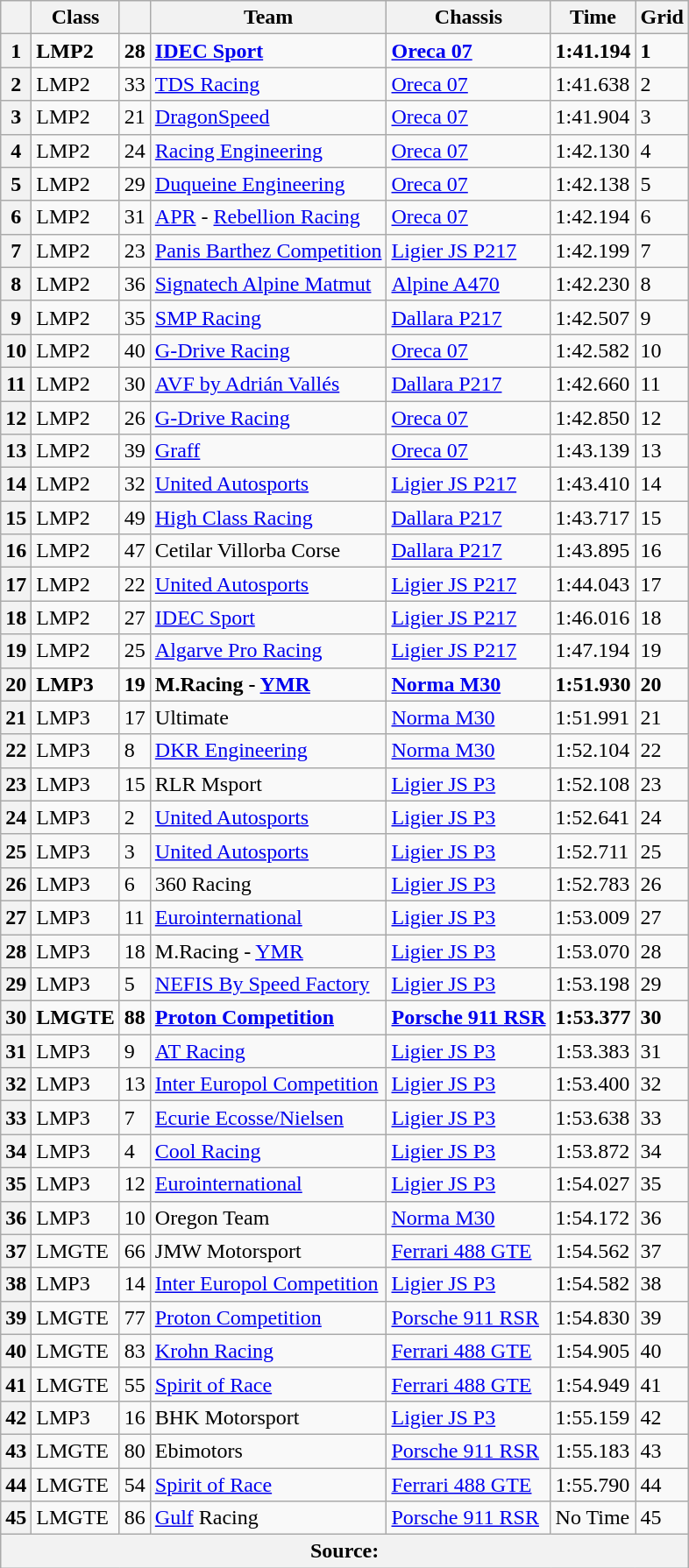<table class="wikitable">
<tr>
<th></th>
<th>Class</th>
<th></th>
<th>Team</th>
<th>Chassis</th>
<th>Time</th>
<th>Grid</th>
</tr>
<tr>
<th><strong>1</strong></th>
<td><strong>LMP2</strong></td>
<td><strong>28</strong></td>
<td><strong> <a href='#'>IDEC Sport</a></strong></td>
<td><strong><a href='#'>Oreca 07</a></strong></td>
<td><strong>1:41.194</strong></td>
<td><strong>1</strong></td>
</tr>
<tr>
<th>2</th>
<td>LMP2</td>
<td>33</td>
<td> <a href='#'>TDS Racing</a></td>
<td><a href='#'>Oreca 07</a></td>
<td>1:41.638</td>
<td>2</td>
</tr>
<tr>
<th>3</th>
<td>LMP2</td>
<td>21</td>
<td> <a href='#'>DragonSpeed</a></td>
<td><a href='#'>Oreca 07</a></td>
<td>1:41.904</td>
<td>3</td>
</tr>
<tr>
<th>4</th>
<td>LMP2</td>
<td>24</td>
<td> <a href='#'>Racing Engineering</a></td>
<td><a href='#'>Oreca 07</a></td>
<td>1:42.130</td>
<td>4</td>
</tr>
<tr>
<th>5</th>
<td>LMP2</td>
<td>29</td>
<td> <a href='#'>Duqueine Engineering</a></td>
<td><a href='#'>Oreca 07</a></td>
<td>1:42.138</td>
<td>5</td>
</tr>
<tr>
<th>6</th>
<td>LMP2</td>
<td>31</td>
<td> <a href='#'>APR</a> - <a href='#'>Rebellion Racing</a></td>
<td><a href='#'>Oreca 07</a></td>
<td>1:42.194</td>
<td>6</td>
</tr>
<tr>
<th>7</th>
<td>LMP2</td>
<td>23</td>
<td> <a href='#'>Panis Barthez Competition</a></td>
<td><a href='#'>Ligier JS P217</a></td>
<td>1:42.199</td>
<td>7</td>
</tr>
<tr>
<th>8</th>
<td>LMP2</td>
<td>36</td>
<td> <a href='#'>Signatech Alpine Matmut</a></td>
<td><a href='#'>Alpine A470</a></td>
<td>1:42.230</td>
<td>8</td>
</tr>
<tr>
<th>9</th>
<td>LMP2</td>
<td>35</td>
<td> <a href='#'>SMP Racing</a></td>
<td><a href='#'>Dallara P217</a></td>
<td>1:42.507</td>
<td>9</td>
</tr>
<tr>
<th>10</th>
<td>LMP2</td>
<td>40</td>
<td> <a href='#'>G-Drive Racing</a></td>
<td><a href='#'>Oreca 07</a></td>
<td>1:42.582</td>
<td>10</td>
</tr>
<tr>
<th>11</th>
<td>LMP2</td>
<td>30</td>
<td> <a href='#'>AVF by Adrián Vallés</a></td>
<td><a href='#'>Dallara P217</a></td>
<td>1:42.660</td>
<td>11</td>
</tr>
<tr>
<th>12</th>
<td>LMP2</td>
<td>26</td>
<td> <a href='#'>G-Drive Racing</a></td>
<td><a href='#'>Oreca 07</a></td>
<td>1:42.850</td>
<td>12</td>
</tr>
<tr>
<th>13</th>
<td>LMP2</td>
<td>39</td>
<td> <a href='#'>Graff</a></td>
<td><a href='#'>Oreca 07</a></td>
<td>1:43.139</td>
<td>13</td>
</tr>
<tr>
<th>14</th>
<td>LMP2</td>
<td>32</td>
<td> <a href='#'>United Autosports</a></td>
<td><a href='#'>Ligier JS P217</a></td>
<td>1:43.410</td>
<td>14</td>
</tr>
<tr>
<th>15</th>
<td>LMP2</td>
<td>49</td>
<td> <a href='#'>High Class Racing</a></td>
<td><a href='#'>Dallara P217</a></td>
<td>1:43.717</td>
<td>15</td>
</tr>
<tr>
<th>16</th>
<td>LMP2</td>
<td>47</td>
<td> Cetilar Villorba Corse</td>
<td><a href='#'>Dallara P217</a></td>
<td>1:43.895</td>
<td>16</td>
</tr>
<tr>
<th>17</th>
<td>LMP2</td>
<td>22</td>
<td> <a href='#'>United Autosports</a></td>
<td><a href='#'>Ligier JS P217</a></td>
<td>1:44.043</td>
<td>17</td>
</tr>
<tr>
<th>18</th>
<td>LMP2</td>
<td>27</td>
<td> <a href='#'>IDEC Sport</a></td>
<td><a href='#'>Ligier JS P217</a></td>
<td>1:46.016</td>
<td>18</td>
</tr>
<tr>
<th>19</th>
<td>LMP2</td>
<td>25</td>
<td> <a href='#'>Algarve Pro Racing</a></td>
<td><a href='#'>Ligier JS P217</a></td>
<td>1:47.194</td>
<td>19</td>
</tr>
<tr>
<th><strong>20</strong></th>
<td><strong>LMP3</strong></td>
<td><strong>19</strong></td>
<td><strong> M.Racing - <a href='#'>YMR</a></strong></td>
<td><strong><a href='#'>Norma M30</a></strong></td>
<td><strong>1:51.930</strong></td>
<td><strong>20</strong></td>
</tr>
<tr>
<th>21</th>
<td>LMP3</td>
<td>17</td>
<td> Ultimate</td>
<td><a href='#'>Norma M30</a></td>
<td>1:51.991</td>
<td>21</td>
</tr>
<tr>
<th>22</th>
<td>LMP3</td>
<td>8</td>
<td> <a href='#'>DKR Engineering</a></td>
<td><a href='#'>Norma M30</a></td>
<td>1:52.104</td>
<td>22</td>
</tr>
<tr>
<th>23</th>
<td>LMP3</td>
<td>15</td>
<td> RLR Msport</td>
<td><a href='#'>Ligier JS P3</a></td>
<td>1:52.108</td>
<td>23</td>
</tr>
<tr>
<th>24</th>
<td>LMP3</td>
<td>2</td>
<td> <a href='#'>United Autosports</a></td>
<td><a href='#'>Ligier JS P3</a></td>
<td>1:52.641</td>
<td>24</td>
</tr>
<tr>
<th>25</th>
<td>LMP3</td>
<td>3</td>
<td> <a href='#'>United Autosports</a></td>
<td><a href='#'>Ligier JS P3</a></td>
<td>1:52.711</td>
<td>25</td>
</tr>
<tr>
<th>26</th>
<td>LMP3</td>
<td>6</td>
<td> 360 Racing</td>
<td><a href='#'>Ligier JS P3</a></td>
<td>1:52.783</td>
<td>26</td>
</tr>
<tr>
<th>27</th>
<td>LMP3</td>
<td>11</td>
<td> <a href='#'>Eurointernational</a></td>
<td><a href='#'>Ligier JS P3</a></td>
<td>1:53.009</td>
<td>27</td>
</tr>
<tr>
<th>28</th>
<td>LMP3</td>
<td>18</td>
<td> M.Racing - <a href='#'>YMR</a></td>
<td><a href='#'>Ligier JS P3</a></td>
<td>1:53.070</td>
<td>28</td>
</tr>
<tr>
<th>29</th>
<td>LMP3</td>
<td>5</td>
<td> <a href='#'>NEFIS By Speed Factory</a></td>
<td><a href='#'>Ligier JS P3</a></td>
<td>1:53.198</td>
<td>29</td>
</tr>
<tr>
<th><strong>30</strong></th>
<td><strong>LMGTE</strong></td>
<td><strong>88</strong></td>
<td><strong> <a href='#'>Proton Competition</a></strong></td>
<td><strong><a href='#'>Porsche 911 RSR</a></strong></td>
<td><strong>1:53.377</strong></td>
<td><strong>30</strong></td>
</tr>
<tr>
<th>31</th>
<td>LMP3</td>
<td>9</td>
<td> <a href='#'>AT Racing</a></td>
<td><a href='#'>Ligier JS P3</a></td>
<td>1:53.383</td>
<td>31</td>
</tr>
<tr>
<th>32</th>
<td>LMP3</td>
<td>13</td>
<td> <a href='#'>Inter Europol Competition</a></td>
<td><a href='#'>Ligier JS P3</a></td>
<td>1:53.400</td>
<td>32</td>
</tr>
<tr>
<th>33</th>
<td>LMP3</td>
<td>7</td>
<td> <a href='#'>Ecurie Ecosse/Nielsen</a></td>
<td><a href='#'>Ligier JS P3</a></td>
<td>1:53.638</td>
<td>33</td>
</tr>
<tr>
<th>34</th>
<td>LMP3</td>
<td>4</td>
<td> <a href='#'>Cool Racing</a></td>
<td><a href='#'>Ligier JS P3</a></td>
<td>1:53.872</td>
<td>34</td>
</tr>
<tr>
<th>35</th>
<td>LMP3</td>
<td>12</td>
<td> <a href='#'>Eurointernational</a></td>
<td><a href='#'>Ligier JS P3</a></td>
<td>1:54.027</td>
<td>35</td>
</tr>
<tr>
<th>36</th>
<td>LMP3</td>
<td>10</td>
<td> Oregon Team</td>
<td><a href='#'>Norma M30</a></td>
<td>1:54.172</td>
<td>36</td>
</tr>
<tr>
<th>37</th>
<td>LMGTE</td>
<td>66</td>
<td> JMW Motorsport</td>
<td><a href='#'>Ferrari 488 GTE</a></td>
<td>1:54.562</td>
<td>37</td>
</tr>
<tr>
<th>38</th>
<td>LMP3</td>
<td>14</td>
<td> <a href='#'>Inter Europol Competition</a></td>
<td><a href='#'>Ligier JS P3</a></td>
<td>1:54.582</td>
<td>38</td>
</tr>
<tr>
<th>39</th>
<td>LMGTE</td>
<td>77</td>
<td> <a href='#'>Proton Competition</a></td>
<td><a href='#'>Porsche 911 RSR</a></td>
<td>1:54.830</td>
<td>39</td>
</tr>
<tr>
<th>40</th>
<td>LMGTE</td>
<td>83</td>
<td> <a href='#'>Krohn Racing</a></td>
<td><a href='#'>Ferrari 488 GTE</a></td>
<td>1:54.905</td>
<td>40</td>
</tr>
<tr>
<th>41</th>
<td>LMGTE</td>
<td>55</td>
<td> <a href='#'>Spirit of Race</a></td>
<td><a href='#'>Ferrari 488 GTE</a></td>
<td>1:54.949</td>
<td>41</td>
</tr>
<tr>
<th>42</th>
<td>LMP3</td>
<td>16</td>
<td> BHK Motorsport</td>
<td><a href='#'>Ligier JS P3</a></td>
<td>1:55.159</td>
<td>42</td>
</tr>
<tr>
<th>43</th>
<td>LMGTE</td>
<td>80</td>
<td> Ebimotors</td>
<td><a href='#'>Porsche 911 RSR</a></td>
<td>1:55.183</td>
<td>43</td>
</tr>
<tr>
<th>44</th>
<td>LMGTE</td>
<td>54</td>
<td> <a href='#'>Spirit of Race</a></td>
<td><a href='#'>Ferrari 488 GTE</a></td>
<td>1:55.790</td>
<td>44</td>
</tr>
<tr>
<th>45</th>
<td>LMGTE</td>
<td>86</td>
<td> <a href='#'>Gulf</a> Racing</td>
<td><a href='#'>Porsche 911 RSR</a></td>
<td>No Time</td>
<td>45</td>
</tr>
<tr>
<th colspan="7">Source:</th>
</tr>
</table>
